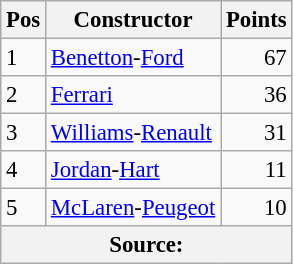<table class="wikitable" style="font-size: 95%;">
<tr>
<th>Pos</th>
<th>Constructor</th>
<th>Points</th>
</tr>
<tr>
<td>1</td>
<td> <a href='#'>Benetton</a>-<a href='#'>Ford</a></td>
<td align="right">67</td>
</tr>
<tr>
<td>2</td>
<td> <a href='#'>Ferrari</a></td>
<td align="right">36</td>
</tr>
<tr>
<td>3</td>
<td> <a href='#'>Williams</a>-<a href='#'>Renault</a></td>
<td align="right">31</td>
</tr>
<tr>
<td>4</td>
<td> <a href='#'>Jordan</a>-<a href='#'>Hart</a></td>
<td align="right">11</td>
</tr>
<tr>
<td>5</td>
<td> <a href='#'>McLaren</a>-<a href='#'>Peugeot</a></td>
<td align="right">10</td>
</tr>
<tr>
<th colspan=4>Source: </th>
</tr>
</table>
